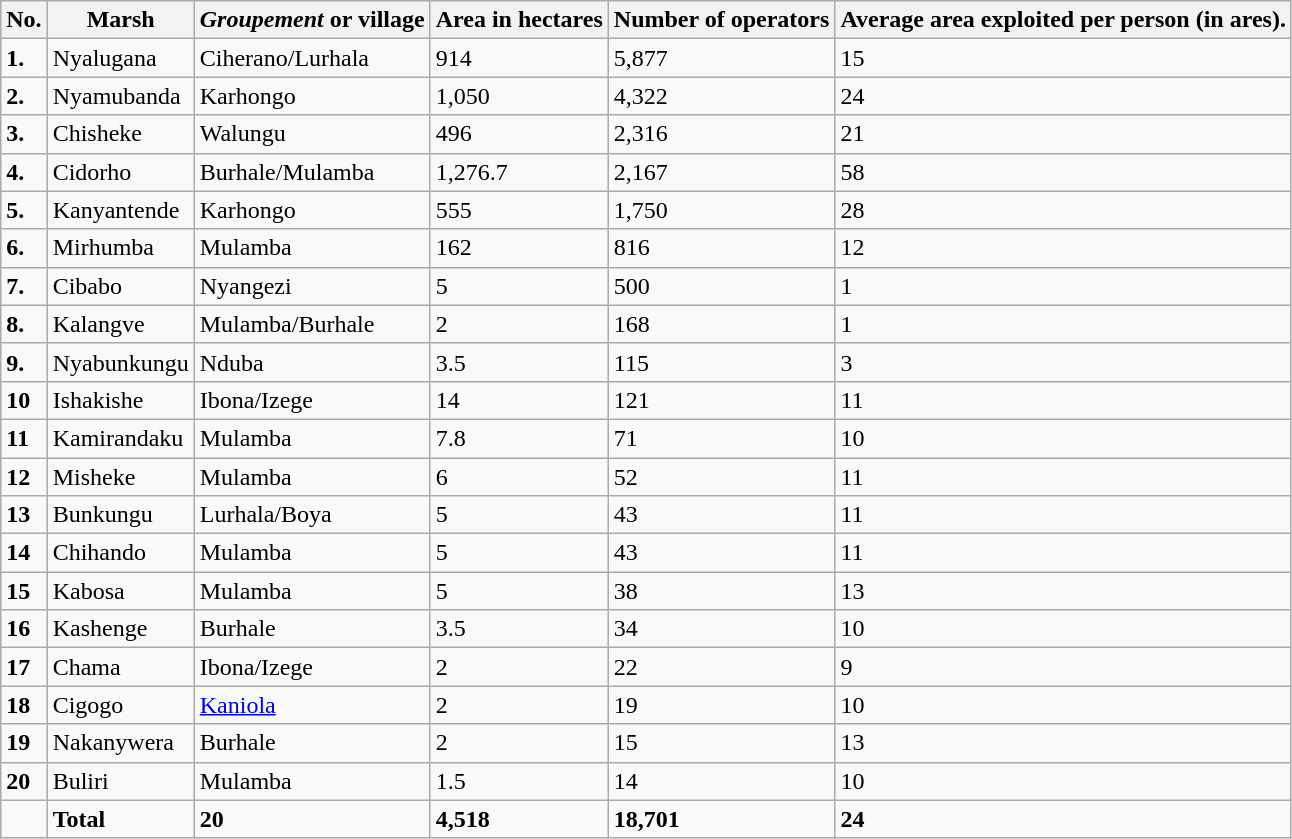<table class="wikitable">
<tr>
<th>No.</th>
<th>Marsh</th>
<th><em>Groupement</em> or village</th>
<th>Area in hectares</th>
<th>Number of operators</th>
<th>Average area exploited per person (in ares).</th>
</tr>
<tr>
<td><strong>1.</strong></td>
<td>Nyalugana</td>
<td>Ciherano/Lurhala</td>
<td>914</td>
<td>5,877</td>
<td>15</td>
</tr>
<tr>
<td><strong>2.</strong></td>
<td>Nyamubanda</td>
<td>Karhongo</td>
<td>1,050</td>
<td>4,322</td>
<td>24</td>
</tr>
<tr>
<td><strong>3.</strong></td>
<td>Chisheke</td>
<td>Walungu</td>
<td>496</td>
<td>2,316</td>
<td>21</td>
</tr>
<tr>
<td><strong>4.</strong></td>
<td>Cidorho</td>
<td>Burhale/Mulamba</td>
<td>1,276.7</td>
<td>2,167</td>
<td>58</td>
</tr>
<tr>
<td><strong>5.</strong></td>
<td>Kanyantende</td>
<td>Karhongo</td>
<td>555</td>
<td>1,750</td>
<td>28</td>
</tr>
<tr>
<td><strong>6.</strong></td>
<td>Mirhumba</td>
<td>Mulamba</td>
<td>162</td>
<td>816</td>
<td>12</td>
</tr>
<tr>
<td><strong>7.</strong></td>
<td>Cibabo</td>
<td>Nyangezi</td>
<td>5</td>
<td>500</td>
<td>1</td>
</tr>
<tr>
<td><strong>8.</strong></td>
<td>Kalangve</td>
<td>Mulamba/Burhale</td>
<td>2</td>
<td>168</td>
<td>1</td>
</tr>
<tr>
<td><strong>9.</strong></td>
<td>Nyabunkungu</td>
<td>Nduba</td>
<td>3.5</td>
<td>115</td>
<td>3</td>
</tr>
<tr>
<td><strong>10</strong></td>
<td>Ishakishe</td>
<td>Ibona/Izege</td>
<td>14</td>
<td>121</td>
<td>11</td>
</tr>
<tr>
<td><strong>11</strong></td>
<td>Kamirandaku</td>
<td>Mulamba</td>
<td>7.8</td>
<td>71</td>
<td>10</td>
</tr>
<tr>
<td><strong>12</strong></td>
<td>Misheke</td>
<td>Mulamba</td>
<td>6</td>
<td>52</td>
<td>11</td>
</tr>
<tr>
<td><strong>13</strong></td>
<td>Bunkungu</td>
<td>Lurhala/Boya</td>
<td>5</td>
<td>43</td>
<td>11</td>
</tr>
<tr>
<td><strong>14</strong></td>
<td>Chihando</td>
<td>Mulamba</td>
<td>5</td>
<td>43</td>
<td>11</td>
</tr>
<tr>
<td><strong>15</strong></td>
<td>Kabosa</td>
<td>Mulamba</td>
<td>5</td>
<td>38</td>
<td>13</td>
</tr>
<tr>
<td><strong>16</strong></td>
<td>Kashenge</td>
<td>Burhale</td>
<td>3.5</td>
<td>34</td>
<td>10</td>
</tr>
<tr>
<td><strong>17</strong></td>
<td>Chama</td>
<td>Ibona/Izege</td>
<td>2</td>
<td>22</td>
<td>9</td>
</tr>
<tr>
<td><strong>18</strong></td>
<td>Cigogo</td>
<td><a href='#'>Kaniola</a></td>
<td>2</td>
<td>19</td>
<td>10</td>
</tr>
<tr>
<td><strong>19</strong></td>
<td>Nakanywera</td>
<td>Burhale</td>
<td>2</td>
<td>15</td>
<td>13</td>
</tr>
<tr>
<td><strong>20</strong></td>
<td>Buliri</td>
<td>Mulamba</td>
<td>1.5</td>
<td>14</td>
<td>10</td>
</tr>
<tr>
<td rowspan="2"></td>
<td rowspan="2"><strong>Total</strong></td>
<td rowspan="2"><strong>20</strong></td>
<td rowspan="2"><strong>4,518</strong></td>
<td rowspan="2"><strong>18,701</strong></td>
<td rowspan="2"><strong>24</strong></td>
</tr>
</table>
